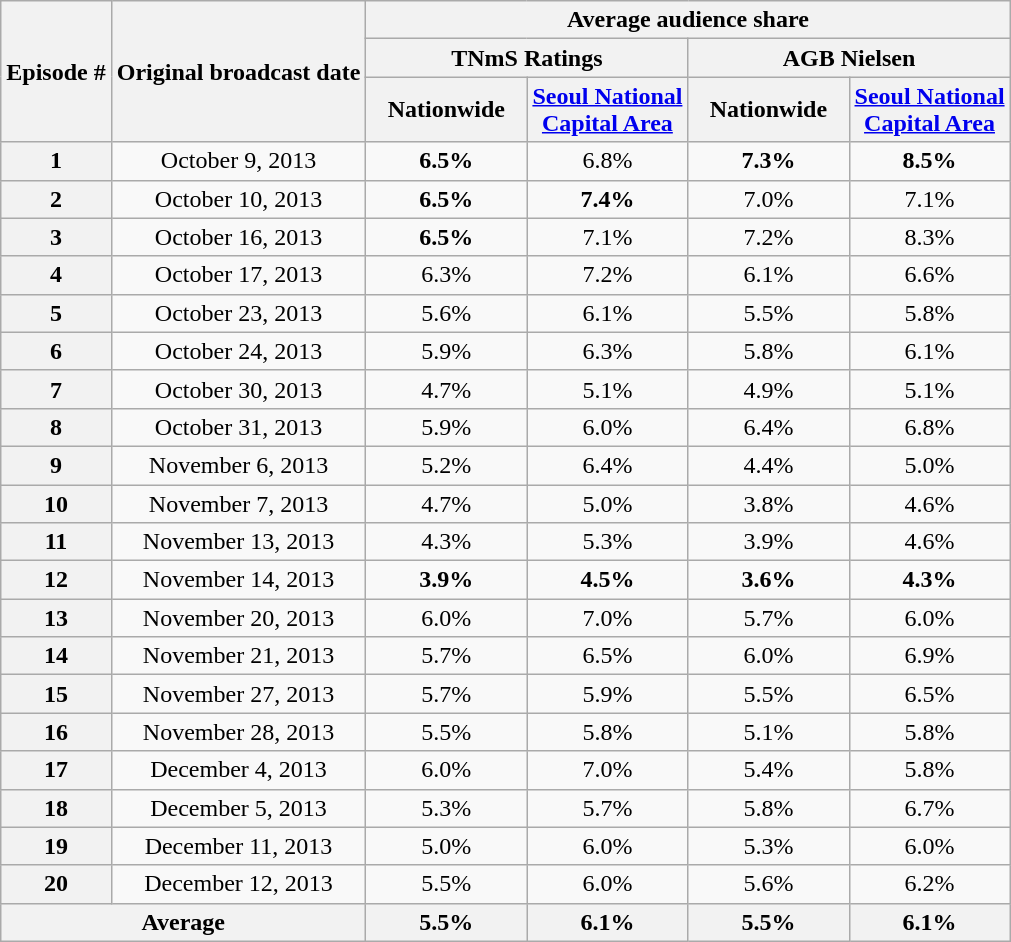<table class=wikitable style="text-align:center">
<tr>
<th rowspan="3">Episode #</th>
<th rowspan="3">Original broadcast date</th>
<th colspan="4">Average audience share</th>
</tr>
<tr>
<th colspan="2">TNmS Ratings</th>
<th colspan="2">AGB Nielsen</th>
</tr>
<tr>
<th width=100>Nationwide</th>
<th width=100><a href='#'>Seoul National Capital Area</a></th>
<th width=100>Nationwide</th>
<th width=100><a href='#'>Seoul National Capital Area</a></th>
</tr>
<tr>
<th>1</th>
<td>October 9, 2013</td>
<td><span><strong>6.5%</strong></span></td>
<td>6.8%</td>
<td><span><strong>7.3%</strong></span></td>
<td><span><strong>8.5%</strong></span></td>
</tr>
<tr>
<th>2</th>
<td>October 10, 2013</td>
<td><span><strong>6.5%</strong></span></td>
<td><span><strong>7.4%</strong></span></td>
<td>7.0%</td>
<td>7.1%</td>
</tr>
<tr>
<th>3</th>
<td>October 16, 2013</td>
<td><span><strong>6.5%</strong></span></td>
<td>7.1%</td>
<td>7.2%</td>
<td>8.3%</td>
</tr>
<tr>
<th>4</th>
<td>October 17, 2013</td>
<td>6.3%</td>
<td>7.2%</td>
<td>6.1%</td>
<td>6.6%</td>
</tr>
<tr>
<th>5</th>
<td>October 23, 2013</td>
<td>5.6%</td>
<td>6.1%</td>
<td>5.5%</td>
<td>5.8%</td>
</tr>
<tr>
<th>6</th>
<td>October 24, 2013</td>
<td>5.9%</td>
<td>6.3%</td>
<td>5.8%</td>
<td>6.1%</td>
</tr>
<tr>
<th>7</th>
<td>October 30, 2013</td>
<td>4.7%</td>
<td>5.1%</td>
<td>4.9%</td>
<td>5.1%</td>
</tr>
<tr>
<th>8</th>
<td>October 31, 2013</td>
<td>5.9%</td>
<td>6.0%</td>
<td>6.4%</td>
<td>6.8%</td>
</tr>
<tr>
<th>9</th>
<td>November 6, 2013</td>
<td>5.2%</td>
<td>6.4%</td>
<td>4.4%</td>
<td>5.0%</td>
</tr>
<tr>
<th>10</th>
<td>November 7, 2013</td>
<td>4.7%</td>
<td>5.0%</td>
<td>3.8%</td>
<td>4.6%</td>
</tr>
<tr>
<th>11</th>
<td>November 13, 2013</td>
<td>4.3%</td>
<td>5.3%</td>
<td>3.9%</td>
<td>4.6%</td>
</tr>
<tr>
<th>12</th>
<td>November 14, 2013</td>
<td><span><strong>3.9%</strong></span></td>
<td><span><strong>4.5%</strong></span></td>
<td><span><strong>3.6%</strong></span></td>
<td><span><strong>4.3%</strong></span></td>
</tr>
<tr>
<th>13</th>
<td>November 20, 2013</td>
<td>6.0%</td>
<td>7.0%</td>
<td>5.7%</td>
<td>6.0%</td>
</tr>
<tr>
<th>14</th>
<td>November 21, 2013</td>
<td>5.7%</td>
<td>6.5%</td>
<td>6.0%</td>
<td>6.9%</td>
</tr>
<tr>
<th>15</th>
<td>November 27, 2013</td>
<td>5.7%</td>
<td>5.9%</td>
<td>5.5%</td>
<td>6.5%</td>
</tr>
<tr>
<th>16</th>
<td>November 28, 2013</td>
<td>5.5%</td>
<td>5.8%</td>
<td>5.1%</td>
<td>5.8%</td>
</tr>
<tr>
<th>17</th>
<td>December 4, 2013</td>
<td>6.0%</td>
<td>7.0%</td>
<td>5.4%</td>
<td>5.8%</td>
</tr>
<tr>
<th>18</th>
<td>December 5, 2013</td>
<td>5.3%</td>
<td>5.7%</td>
<td>5.8%</td>
<td>6.7%</td>
</tr>
<tr>
<th>19</th>
<td>December 11, 2013</td>
<td>5.0%</td>
<td>6.0%</td>
<td>5.3%</td>
<td>6.0%</td>
</tr>
<tr>
<th>20</th>
<td>December 12, 2013</td>
<td>5.5%</td>
<td>6.0%</td>
<td>5.6%</td>
<td>6.2%</td>
</tr>
<tr>
<th colspan=2>Average</th>
<th>5.5%</th>
<th>6.1%</th>
<th>5.5%</th>
<th>6.1%</th>
</tr>
</table>
